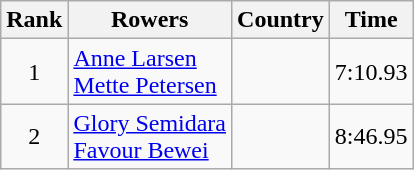<table class="wikitable" style="text-align:center">
<tr>
<th>Rank</th>
<th>Rowers</th>
<th>Country</th>
<th>Time</th>
</tr>
<tr>
<td>1</td>
<td align="left"><a href='#'>Anne Larsen</a><br><a href='#'>Mette Petersen</a></td>
<td align="left"></td>
<td>7:10.93</td>
</tr>
<tr>
<td>2</td>
<td align="left"><a href='#'>Glory Semidara</a><br><a href='#'>Favour Bewei</a></td>
<td align="left"></td>
<td>8:46.95</td>
</tr>
</table>
